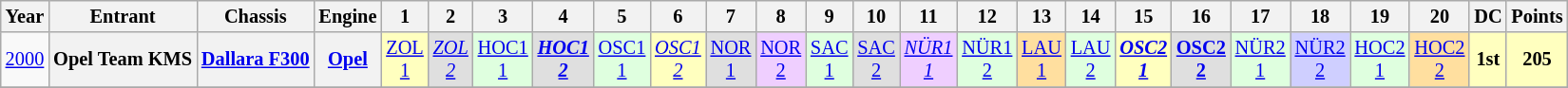<table class="wikitable" style="text-align:center; font-size:85%">
<tr>
<th>Year</th>
<th>Entrant</th>
<th>Chassis</th>
<th>Engine</th>
<th>1</th>
<th>2</th>
<th>3</th>
<th>4</th>
<th>5</th>
<th>6</th>
<th>7</th>
<th>8</th>
<th>9</th>
<th>10</th>
<th>11</th>
<th>12</th>
<th>13</th>
<th>14</th>
<th>15</th>
<th>16</th>
<th>17</th>
<th>18</th>
<th>19</th>
<th>20</th>
<th>DC</th>
<th>Points</th>
</tr>
<tr>
<td><a href='#'>2000</a></td>
<th nowrap>Opel Team KMS</th>
<th nowrap><a href='#'>Dallara F300</a></th>
<th><a href='#'>Opel</a></th>
<td style="background:#ffffbf;"><a href='#'>ZOL<br>1</a><br></td>
<td style="background:#dfdfdf;"><em><a href='#'>ZOL<br>2</a></em><br></td>
<td style="background:#dfffdf;"><a href='#'>HOC1<br>1</a><br></td>
<td style="background:#dfdfdf;"><strong><em><a href='#'>HOC1<br>2</a></em></strong><br></td>
<td style="background:#dfffdf;"><a href='#'>OSC1<br>1</a><br></td>
<td style="background:#ffffbf;"><em><a href='#'>OSC1<br>2</a></em><br></td>
<td style="background:#dfdfdf;"><a href='#'>NOR<br>1</a><br></td>
<td style="background:#EFCFFF;"><a href='#'>NOR<br>2</a><br></td>
<td style="background:#dfffdf;"><a href='#'>SAC<br>1</a><br></td>
<td style="background:#dfdfdf;"><a href='#'>SAC<br>2</a><br></td>
<td style="background:#EFCFFF;"><em><a href='#'>NÜR1<br>1</a></em><br></td>
<td style="background:#dfffdf;"><a href='#'>NÜR1<br>2</a><br></td>
<td style="background:#ffdf9f;"><a href='#'>LAU<br>1</a><br></td>
<td style="background:#dfffdf;"><a href='#'>LAU<br>2</a><br></td>
<td style="background:#ffffbf;"><strong><em><a href='#'>OSC2<br>1</a></em></strong><br></td>
<td style="background:#dfdfdf;"><strong><a href='#'>OSC2<br>2</a></strong><br></td>
<td style="background:#dfffdf;"><a href='#'>NÜR2<br>1</a><br></td>
<td style="background:#CFCFFF;"><a href='#'>NÜR2<br>2</a><br></td>
<td style="background:#dfffdf;"><a href='#'>HOC2<br>1</a><br></td>
<td style="background:#ffdf9f;"><a href='#'>HOC2<br>2</a><br></td>
<th style="background:#ffffbf;">1st</th>
<th style="background:#ffffbf;">205</th>
</tr>
<tr>
</tr>
</table>
